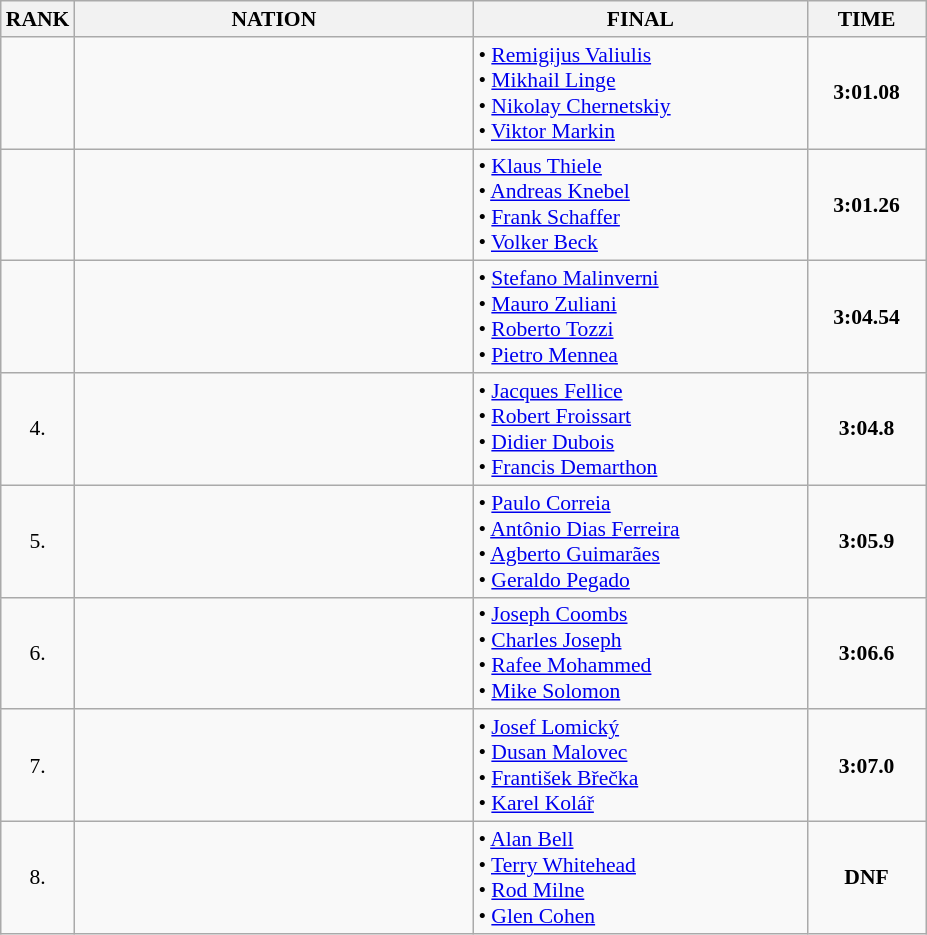<table class="wikitable" style="border-collapse: collapse; font-size: 90%;">
<tr>
<th>RANK</th>
<th style="width: 18em">NATION</th>
<th style="width: 15em">FINAL</th>
<th style="width: 5em">TIME</th>
</tr>
<tr>
<td align="center"></td>
<td align="center"></td>
<td>• <a href='#'>Remigijus Valiulis</a><br>• <a href='#'>Mikhail Linge</a><br>• <a href='#'>Nikolay Chernetskiy</a><br>• <a href='#'>Viktor Markin</a></td>
<td align="center"><strong>3:01.08</strong></td>
</tr>
<tr>
<td align="center"></td>
<td align="center"></td>
<td>• <a href='#'>Klaus Thiele</a><br>• <a href='#'>Andreas Knebel</a><br>• <a href='#'>Frank Schaffer</a><br>• <a href='#'>Volker Beck</a></td>
<td align="center"><strong>3:01.26</strong></td>
</tr>
<tr>
<td align="center"></td>
<td align="center"></td>
<td>• <a href='#'>Stefano Malinverni</a><br>• <a href='#'>Mauro Zuliani</a><br>• <a href='#'>Roberto Tozzi</a><br>• <a href='#'>Pietro Mennea</a></td>
<td align="center"><strong>3:04.54</strong></td>
</tr>
<tr>
<td align="center">4.</td>
<td align="center"></td>
<td>• <a href='#'>Jacques Fellice</a><br>• <a href='#'>Robert Froissart</a><br>• <a href='#'>Didier Dubois</a><br>• <a href='#'>Francis Demarthon</a></td>
<td align="center"><strong>3:04.8</strong></td>
</tr>
<tr>
<td align="center">5.</td>
<td align="center"></td>
<td>• <a href='#'>Paulo Correia</a><br>• <a href='#'>Antônio Dias Ferreira</a><br>• <a href='#'>Agberto Guimarães</a><br>• <a href='#'>Geraldo Pegado</a></td>
<td align="center"><strong>3:05.9</strong></td>
</tr>
<tr>
<td align="center">6.</td>
<td align="center"></td>
<td>• <a href='#'>Joseph Coombs</a><br>• <a href='#'>Charles Joseph</a><br>• <a href='#'>Rafee Mohammed</a><br>• <a href='#'>Mike Solomon</a></td>
<td align="center"><strong>3:06.6</strong></td>
</tr>
<tr>
<td align="center">7.</td>
<td align="center"></td>
<td>• <a href='#'>Josef Lomický</a><br>• <a href='#'>Dusan Malovec</a><br>• <a href='#'>František Břečka</a><br>• <a href='#'>Karel Kolář</a></td>
<td align="center"><strong>3:07.0</strong></td>
</tr>
<tr>
<td align="center">8.</td>
<td align="center"></td>
<td>• <a href='#'>Alan Bell</a><br>• <a href='#'>Terry Whitehead</a><br>• <a href='#'>Rod Milne</a><br>• <a href='#'>Glen Cohen</a></td>
<td align="center"><strong>DNF</strong></td>
</tr>
</table>
